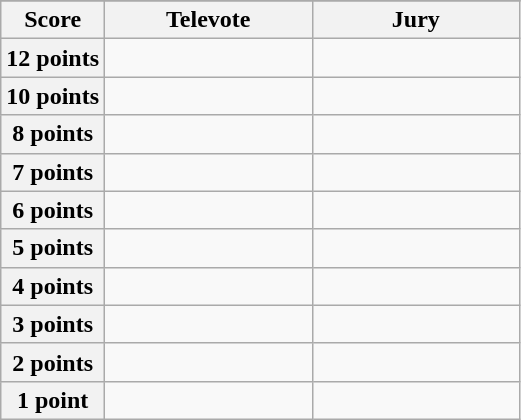<table class="wikitable">
<tr>
</tr>
<tr>
<th scope="col" width="20%">Score</th>
<th scope="col" width="40%">Televote</th>
<th scope="col" width="40%">Jury</th>
</tr>
<tr>
<th scope="row">12 points</th>
<td></td>
<td></td>
</tr>
<tr>
<th scope="row">10 points</th>
<td></td>
<td></td>
</tr>
<tr>
<th scope="row">8 points</th>
<td></td>
<td></td>
</tr>
<tr>
<th scope="row">7 points</th>
<td></td>
<td></td>
</tr>
<tr>
<th scope="row">6 points</th>
<td></td>
<td></td>
</tr>
<tr>
<th scope="row">5 points</th>
<td></td>
<td></td>
</tr>
<tr>
<th scope="row">4 points</th>
<td></td>
<td></td>
</tr>
<tr>
<th scope="row">3 points</th>
<td></td>
<td></td>
</tr>
<tr>
<th scope="row">2 points</th>
<td></td>
<td></td>
</tr>
<tr>
<th scope="row">1 point</th>
<td></td>
<td></td>
</tr>
</table>
